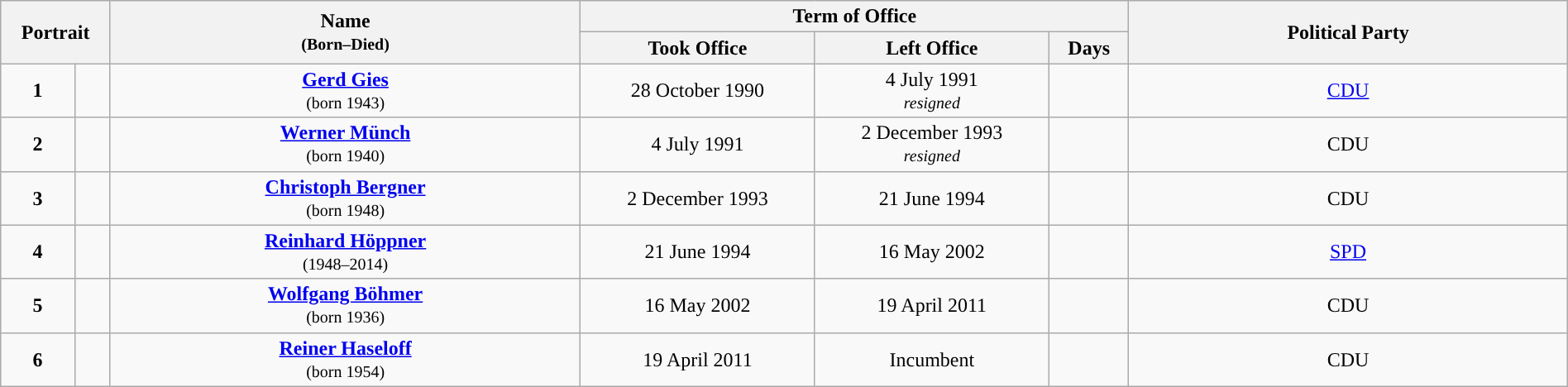<table class="wikitable" style="text-align:center; width:100%; border:1px #AAAAFF solid">
<tr>
<th width=80px rowspan=2 colspan=2>Portrait</th>
<th width=30% rowspan=2>Name<br><small>(Born–Died)</small></th>
<th width=35% colspan=3>Term of Office</th>
<th width=28% rowspan=2>Political Party</th>
</tr>
<tr>
<th>Took Office</th>
<th>Left Office</th>
<th>Days</th>
</tr>
<tr>
<td style="background:"><strong>1</strong></td>
<td></td>
<td><strong><a href='#'>Gerd Gies</a></strong><br><small>(born 1943)</small></td>
<td>28 October 1990</td>
<td>4 July 1991<br><small><em>resigned</em></small></td>
<td></td>
<td><a href='#'>CDU</a></td>
</tr>
<tr>
<td style="background:"><strong>2</strong></td>
<td></td>
<td><strong><a href='#'>Werner Münch</a></strong><br><small>(born 1940)</small></td>
<td>4 July 1991</td>
<td>2 December 1993<br><small><em>resigned</em></small></td>
<td></td>
<td>CDU</td>
</tr>
<tr>
<td style="background:"><strong>3</strong></td>
<td></td>
<td><strong><a href='#'>Christoph Bergner</a></strong><br><small>(born 1948)</small></td>
<td>2 December 1993</td>
<td>21 June 1994</td>
<td></td>
<td>CDU</td>
</tr>
<tr>
<td style="background:"><strong>4</strong></td>
<td></td>
<td><strong><a href='#'>Reinhard Höppner</a></strong><br><small>(1948–2014)</small></td>
<td>21 June 1994</td>
<td>16 May 2002</td>
<td></td>
<td><a href='#'>SPD</a></td>
</tr>
<tr>
<td style="background:"><strong>5</strong></td>
<td></td>
<td><strong><a href='#'>Wolfgang Böhmer</a></strong><br><small>(born 1936)</small></td>
<td>16 May 2002</td>
<td>19 April 2011</td>
<td></td>
<td>CDU</td>
</tr>
<tr>
<td style="background:"><strong>6</strong></td>
<td></td>
<td><strong><a href='#'>Reiner Haseloff</a></strong><br><small>(born 1954)</small></td>
<td>19 April 2011</td>
<td>Incumbent</td>
<td></td>
<td>CDU</td>
</tr>
</table>
